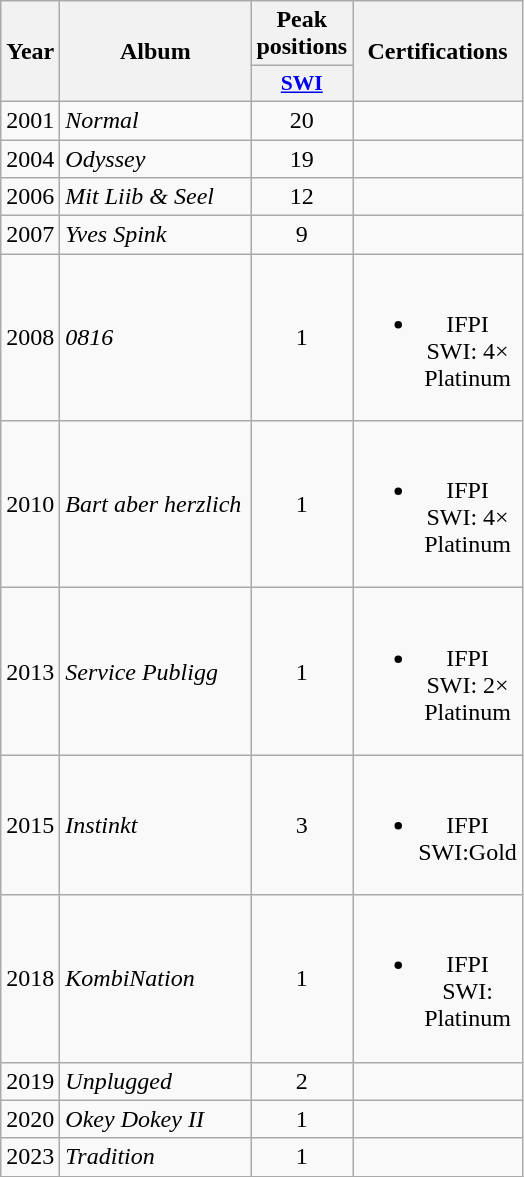<table class="wikitable">
<tr>
<th align="center" rowspan="2" width="10">Year</th>
<th align="center" rowspan="2" width="120">Album</th>
<th align="center" colspan="1" width="20">Peak positions</th>
<th align="center" rowspan="2" width="70">Certifications</th>
</tr>
<tr>
<th scope="col" style="width:3em;font-size:90%;"><a href='#'>SWI</a><br></th>
</tr>
<tr>
<td style="text-align:center;">2001</td>
<td><em>Normal</em></td>
<td style="text-align:center;">20</td>
<td style="text-align:center;"></td>
</tr>
<tr>
<td style="text-align:center;">2004</td>
<td><em>Odyssey</em></td>
<td style="text-align:center;">19</td>
<td style="text-align:center;"></td>
</tr>
<tr>
<td style="text-align:center;">2006</td>
<td><em>Mit Liib & Seel</em></td>
<td style="text-align:center;">12</td>
<td style="text-align:center;"></td>
</tr>
<tr>
<td style="text-align:center;">2007</td>
<td><em>Yves Spink</em></td>
<td style="text-align:center;">9</td>
<td style="text-align:center;"></td>
</tr>
<tr>
<td style="text-align:center;">2008</td>
<td><em>0816</em></td>
<td style="text-align:center;">1</td>
<td style="text-align:center;"><br><ul><li>IFPI SWI: 4× Platinum</li></ul></td>
</tr>
<tr>
<td style="text-align:center;">2010</td>
<td><em>Bart aber herzlich</em></td>
<td style="text-align:center;">1</td>
<td style="text-align:center;"><br><ul><li>IFPI SWI: 4× Platinum</li></ul></td>
</tr>
<tr>
<td style="text-align:center;">2013</td>
<td><em>Service Publigg</em></td>
<td style="text-align:center;">1</td>
<td style="text-align:center;"><br><ul><li>IFPI SWI: 2× Platinum</li></ul></td>
</tr>
<tr>
<td style="text-align:center;">2015</td>
<td><em>Instinkt</em></td>
<td style="text-align:center;">3</td>
<td style="text-align:center;"><br><ul><li>IFPI SWI:Gold</li></ul></td>
</tr>
<tr>
<td style="text-align:center;">2018</td>
<td><em>KombiNation</em></td>
<td style="text-align:center;">1</td>
<td style="text-align:center;"><br><ul><li>IFPI SWI: Platinum</li></ul></td>
</tr>
<tr>
<td style="text-align:center;">2019</td>
<td><em>Unplugged</em></td>
<td style="text-align:center;">2</td>
<td style="text-align:center;"></td>
</tr>
<tr>
<td style="text-align:center;">2020</td>
<td><em>Okey Dokey II</em></td>
<td style="text-align:center;">1</td>
<td style="text-align:center;"></td>
</tr>
<tr>
<td style="text-align:center;">2023</td>
<td><em>Tradition</em></td>
<td style="text-align:center;">1</td>
<td style="text-align:center;"></td>
</tr>
</table>
